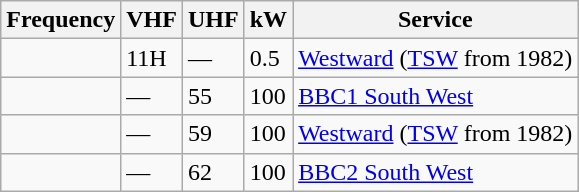<table class="wikitable sortable">
<tr>
<th>Frequency</th>
<th>VHF</th>
<th>UHF</th>
<th>kW</th>
<th>Service</th>
</tr>
<tr>
<td></td>
<td>11H</td>
<td>—</td>
<td>0.5</td>
<td><a href='#'>Westward</a> (<a href='#'>TSW</a> from 1982)</td>
</tr>
<tr>
<td></td>
<td>—</td>
<td>55</td>
<td>100</td>
<td><a href='#'>BBC1 South West</a></td>
</tr>
<tr>
<td></td>
<td>—</td>
<td>59</td>
<td>100</td>
<td><a href='#'>Westward</a> (<a href='#'>TSW</a> from 1982)</td>
</tr>
<tr>
<td></td>
<td>—</td>
<td>62</td>
<td>100</td>
<td><a href='#'>BBC2 South West</a></td>
</tr>
</table>
